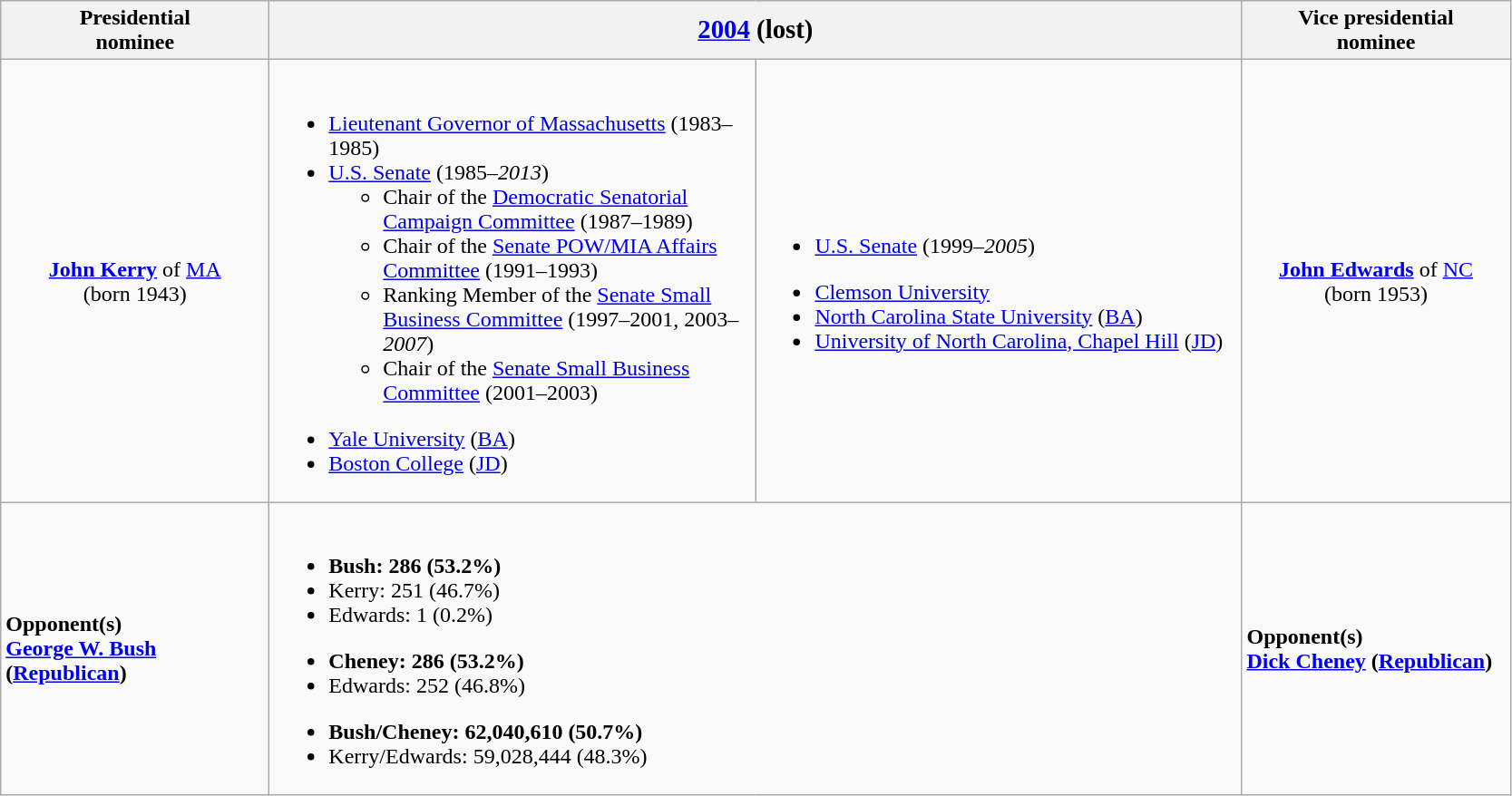<table class="wikitable">
<tr>
<th width=190>Presidential<br>nominee</th>
<th colspan=2><big><a href='#'>2004</a> (lost)</big></th>
<th width=190>Vice presidential<br>nominee</th>
</tr>
<tr>
<td style="text-align:center;"><strong><a href='#'>John Kerry</a></strong> of <a href='#'>MA</a><br>(born 1943)<br></td>
<td width=350><br><ul><li><a href='#'>Lieutenant Governor of Massachusetts</a> (1983–1985)</li><li><a href='#'>U.S. Senate</a> (1985–<em>2013</em>)<ul><li>Chair of the <a href='#'>Democratic Senatorial Campaign Committee</a> (1987–1989)</li><li>Chair of the <a href='#'>Senate POW/MIA Affairs Committee</a> (1991–1993)</li><li>Ranking Member of the <a href='#'>Senate Small Business Committee</a> (1997–2001, 2003–<em>2007</em>)</li><li>Chair of the <a href='#'>Senate Small Business Committee</a> (2001–2003)</li></ul></li></ul><ul><li><a href='#'>Yale University</a> (<a href='#'>BA</a>)</li><li><a href='#'>Boston College</a> (<a href='#'>JD</a>)</li></ul></td>
<td width=350><br><ul><li><a href='#'>U.S. Senate</a> (1999–<em>2005</em>)</li></ul><ul><li><a href='#'>Clemson University</a></li><li><a href='#'>North Carolina State University</a> (<a href='#'>BA</a>)</li><li><a href='#'>University of North Carolina, Chapel Hill</a> (<a href='#'>JD</a>)</li></ul></td>
<td style="text-align:center;"><strong><a href='#'>John Edwards</a></strong> of <a href='#'>NC</a><br>(born 1953)<br></td>
</tr>
<tr>
<td><strong>Opponent(s)</strong><br><strong><a href='#'>George W. Bush</a> (<a href='#'>Republican</a>)</strong></td>
<td colspan=2><br><ul><li><strong>Bush: 286 (53.2%)</strong></li><li>Kerry: 251 (46.7%)</li><li>Edwards: 1 (0.2%)</li></ul><ul><li><strong>Cheney: 286 (53.2%)</strong></li><li>Edwards: 252 (46.8%)</li></ul><ul><li><strong>Bush/Cheney: 62,040,610 (50.7%)</strong></li><li>Kerry/Edwards: 59,028,444 (48.3%)</li></ul></td>
<td><strong>Opponent(s)</strong><br><strong><a href='#'>Dick Cheney</a> (<a href='#'>Republican</a>)</strong></td>
</tr>
</table>
